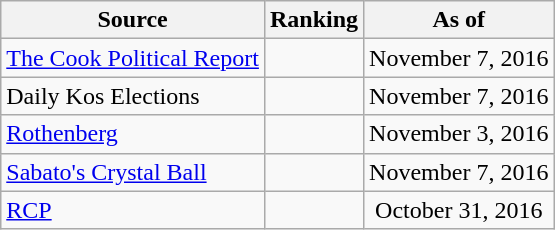<table class="wikitable" style="text-align:center">
<tr>
<th>Source</th>
<th>Ranking</th>
<th>As of</th>
</tr>
<tr>
<td align=left><a href='#'>The Cook Political Report</a></td>
<td></td>
<td>November 7, 2016</td>
</tr>
<tr>
<td align=left>Daily Kos Elections</td>
<td></td>
<td>November 7, 2016</td>
</tr>
<tr>
<td align=left><a href='#'>Rothenberg</a></td>
<td></td>
<td>November 3, 2016</td>
</tr>
<tr>
<td align=left><a href='#'>Sabato's Crystal Ball</a></td>
<td></td>
<td>November 7, 2016</td>
</tr>
<tr>
<td align="left"><a href='#'>RCP</a></td>
<td></td>
<td>October 31, 2016</td>
</tr>
</table>
